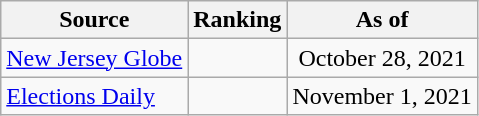<table class="wikitable" style="text-align:center">
<tr>
<th>Source</th>
<th>Ranking</th>
<th>As of</th>
</tr>
<tr>
<td align=left><a href='#'>New Jersey Globe</a></td>
<td></td>
<td>October 28, 2021</td>
</tr>
<tr>
<td align=left><a href='#'>Elections Daily</a></td>
<td></td>
<td>November 1, 2021</td>
</tr>
</table>
